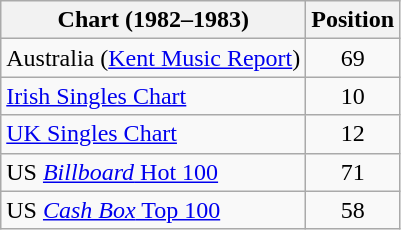<table class="wikitable">
<tr>
<th>Chart (1982–1983)</th>
<th>Position</th>
</tr>
<tr>
<td>Australia (<a href='#'>Kent Music Report</a>)</td>
<td align="center">69</td>
</tr>
<tr>
<td><a href='#'>Irish Singles Chart</a></td>
<td align="center">10</td>
</tr>
<tr>
<td><a href='#'>UK Singles Chart</a></td>
<td align="center">12</td>
</tr>
<tr>
<td>US <a href='#'><em>Billboard</em> Hot 100</a></td>
<td align="center">71</td>
</tr>
<tr>
<td>US <a href='#'><em>Cash Box</em> Top 100</a></td>
<td align="center">58</td>
</tr>
</table>
